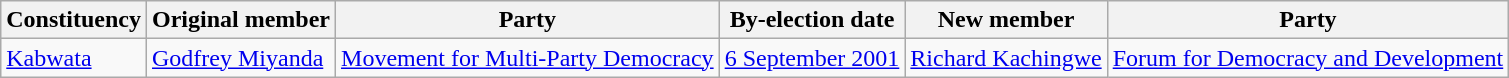<table class="wikitable sortable">
<tr>
<th>Constituency</th>
<th>Original member</th>
<th>Party</th>
<th>By-election date</th>
<th>New member</th>
<th>Party</th>
</tr>
<tr>
<td><a href='#'>Kabwata</a></td>
<td><a href='#'>Godfrey Miyanda</a></td>
<td><a href='#'>Movement for Multi-Party Democracy</a></td>
<td align=center><a href='#'>6 September 2001</a></td>
<td><a href='#'>Richard Kachingwe</a></td>
<td><a href='#'>Forum for Democracy and Development</a></td>
</tr>
</table>
